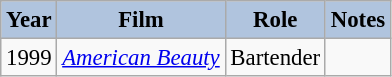<table class="wikitable" style="font-size:95%;">
<tr>
<th style="background:#B0C4DE;">Year</th>
<th style="background:#B0C4DE;">Film</th>
<th style="background:#B0C4DE;">Role</th>
<th style="background:#B0C4DE;">Notes</th>
</tr>
<tr>
<td>1999</td>
<td><em><a href='#'>American Beauty</a></em></td>
<td>Bartender</td>
<td></td>
</tr>
</table>
